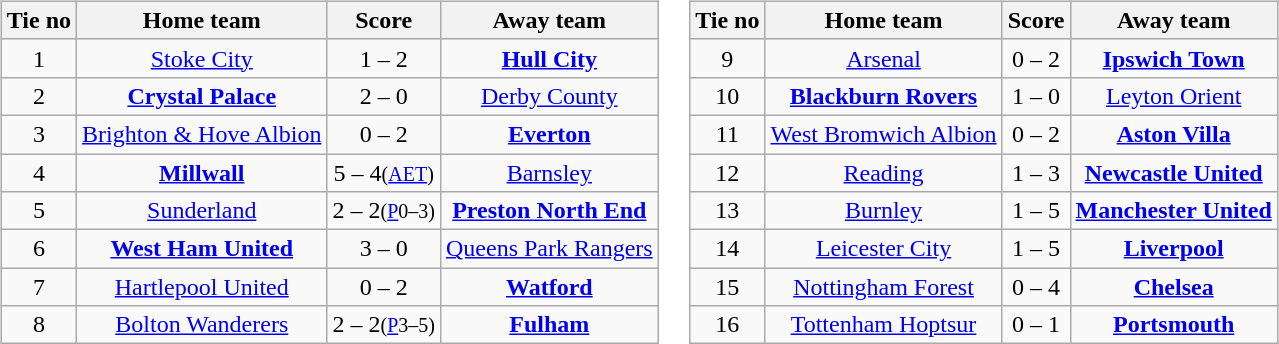<table>
<tr>
<td valign="top"><br><table class="wikitable" style="text-align: center">
<tr>
<th>Tie no</th>
<th>Home team</th>
<th>Score</th>
<th>Away team</th>
</tr>
<tr>
<td>1</td>
<td><a href='#'>Stoke City</a></td>
<td>1 – 2</td>
<td><strong><a href='#'>Hull City</a></strong></td>
</tr>
<tr>
<td>2</td>
<td><strong><a href='#'>Crystal Palace</a></strong></td>
<td>2 – 0</td>
<td><a href='#'>Derby County</a></td>
</tr>
<tr>
<td>3</td>
<td><a href='#'>Brighton & Hove Albion</a></td>
<td>0 – 2</td>
<td><strong><a href='#'>Everton</a></strong></td>
</tr>
<tr>
<td>4</td>
<td><strong><a href='#'>Millwall</a></strong></td>
<td>5 – 4<small>(<a href='#'>AET</a>)</small></td>
<td><a href='#'>Barnsley</a></td>
</tr>
<tr>
<td>5</td>
<td><a href='#'>Sunderland</a></td>
<td>2 – 2<small>(<a href='#'>P</a>0–3)</small></td>
<td><strong><a href='#'>Preston North End</a></strong></td>
</tr>
<tr>
<td>6</td>
<td><strong><a href='#'>West Ham United</a></strong></td>
<td>3 – 0</td>
<td><a href='#'>Queens Park Rangers</a></td>
</tr>
<tr>
<td>7</td>
<td><a href='#'>Hartlepool United</a></td>
<td>0 – 2</td>
<td><strong><a href='#'>Watford</a></strong></td>
</tr>
<tr>
<td>8</td>
<td><a href='#'>Bolton Wanderers</a></td>
<td>2 – 2<small>(<a href='#'>P</a>3–5)</small></td>
<td><strong><a href='#'>Fulham</a></strong></td>
</tr>
</table>
</td>
<td valign="top"><br><table class="wikitable" style="text-align: center">
<tr>
<th>Tie no</th>
<th>Home team</th>
<th>Score</th>
<th>Away team</th>
</tr>
<tr>
<td>9</td>
<td><a href='#'>Arsenal</a></td>
<td>0 – 2</td>
<td><strong><a href='#'>Ipswich Town</a></strong></td>
</tr>
<tr>
<td>10</td>
<td><strong><a href='#'>Blackburn Rovers</a></strong></td>
<td>1 – 0</td>
<td><a href='#'>Leyton Orient</a></td>
</tr>
<tr>
<td>11</td>
<td><a href='#'>West Bromwich Albion</a></td>
<td>0 – 2</td>
<td><strong><a href='#'>Aston Villa</a></strong></td>
</tr>
<tr>
<td>12</td>
<td><a href='#'>Reading</a></td>
<td>1 – 3</td>
<td><strong><a href='#'>Newcastle United</a></strong></td>
</tr>
<tr>
<td>13</td>
<td><a href='#'>Burnley</a></td>
<td>1 – 5</td>
<td><strong><a href='#'>Manchester United</a></strong></td>
</tr>
<tr>
<td>14</td>
<td><a href='#'>Leicester City</a></td>
<td>1 – 5</td>
<td><strong><a href='#'>Liverpool</a></strong></td>
</tr>
<tr>
<td>15</td>
<td><a href='#'>Nottingham Forest</a></td>
<td>0 – 4</td>
<td><strong><a href='#'>Chelsea</a></strong></td>
</tr>
<tr>
<td>16</td>
<td><a href='#'>Tottenham Hoptsur</a></td>
<td>0 – 1</td>
<td><strong><a href='#'>Portsmouth</a></strong></td>
</tr>
</table>
</td>
</tr>
</table>
